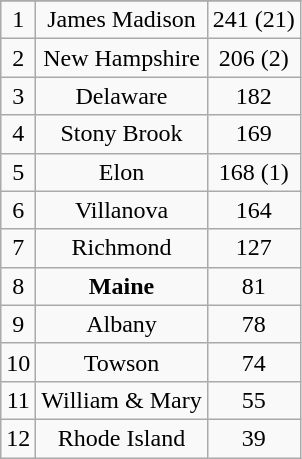<table class="wikitable">
<tr align="center">
</tr>
<tr align="center">
<td>1</td>
<td>James Madison</td>
<td>241 (21)</td>
</tr>
<tr align="center">
<td>2</td>
<td>New Hampshire</td>
<td>206 (2)</td>
</tr>
<tr align="center">
<td>3</td>
<td>Delaware</td>
<td>182</td>
</tr>
<tr align="center">
<td>4</td>
<td>Stony Brook</td>
<td>169</td>
</tr>
<tr align="center">
<td>5</td>
<td>Elon</td>
<td>168 (1)</td>
</tr>
<tr align="center">
<td>6</td>
<td>Villanova</td>
<td>164</td>
</tr>
<tr align="center">
<td>7</td>
<td>Richmond</td>
<td>127</td>
</tr>
<tr align="center">
<td>8</td>
<td><strong>Maine</strong></td>
<td>81</td>
</tr>
<tr align="center">
<td>9</td>
<td>Albany</td>
<td>78</td>
</tr>
<tr align="center">
<td>10</td>
<td>Towson</td>
<td>74</td>
</tr>
<tr align="center">
<td>11</td>
<td>William & Mary</td>
<td>55</td>
</tr>
<tr align="center">
<td>12</td>
<td>Rhode Island</td>
<td>39</td>
</tr>
</table>
